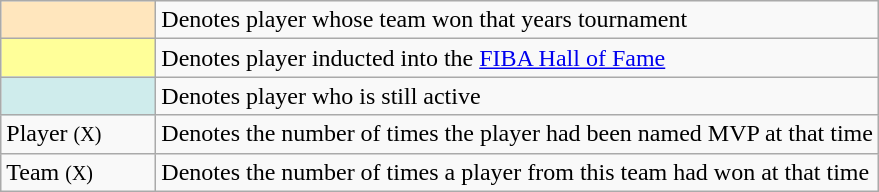<table class="wikitable">
<tr>
<td style="background-color:#FFE6BD; border:1px solid #aaaaaa; width:6em"></td>
<td>Denotes player whose team won that years tournament</td>
</tr>
<tr>
<td style="background-color:#FFFF99; border:1px solid #aaaaaa; width:6em"></td>
<td>Denotes player inducted into the <a href='#'>FIBA Hall of Fame</a></td>
</tr>
<tr>
<td style="background-color:#CFECEC; border:1px solid #aaaaaa; width:6em"></td>
<td>Denotes player who is still active</td>
</tr>
<tr>
<td>Player <small>(X)</small></td>
<td>Denotes the number of times the player had been named MVP at that time</td>
</tr>
<tr>
<td>Team <small>(X)</small></td>
<td>Denotes the number of times a player from this team had won at that time</td>
</tr>
</table>
